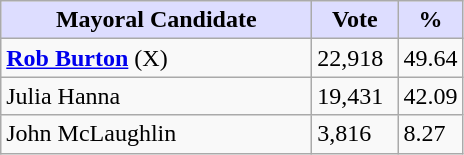<table class="wikitable">
<tr>
<th style="background:#ddf; width:200px;">Mayoral Candidate</th>
<th style="background:#ddf; width:50px;">Vote</th>
<th style="background:#ddf; width:30px;">%</th>
</tr>
<tr>
<td><strong><a href='#'>Rob Burton</a></strong> (X)</td>
<td>22,918</td>
<td>49.64</td>
</tr>
<tr>
<td>Julia Hanna</td>
<td>19,431</td>
<td>42.09</td>
</tr>
<tr>
<td>John McLaughlin</td>
<td>3,816</td>
<td>8.27</td>
</tr>
</table>
